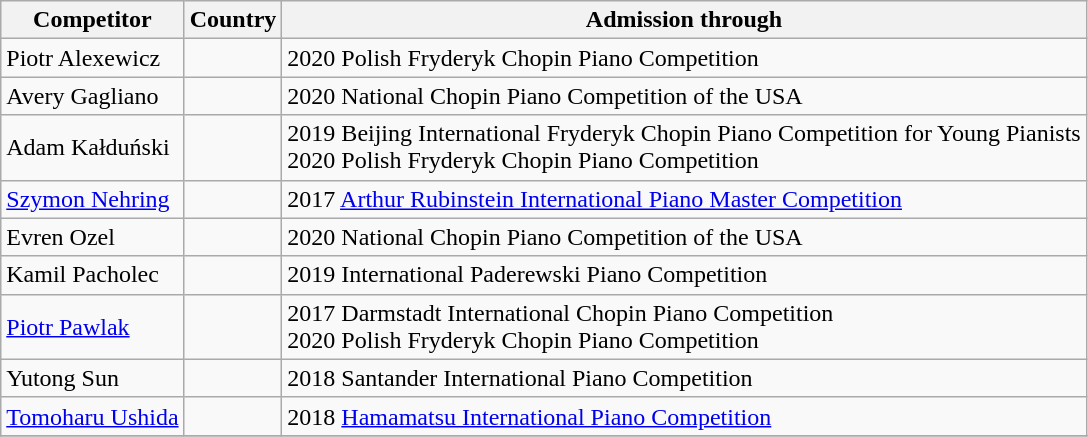<table class="wikitable sortable mw-collapsible autocollapse">
<tr>
<th>Competitor</th>
<th>Country</th>
<th>Admission through</th>
</tr>
<tr>
<td>Piotr Alexewicz</td>
<td></td>
<td> 2020 Polish Fryderyk Chopin Piano Competition</td>
</tr>
<tr>
<td>Avery Gagliano</td>
<td></td>
<td> 2020 National Chopin Piano Competition of the USA</td>
</tr>
<tr>
<td>Adam Kałduński</td>
<td></td>
<td> 2019 Beijing International Fryderyk Chopin Piano Competition for Young Pianists<br> 2020 Polish Fryderyk Chopin Piano Competition</td>
</tr>
<tr>
<td><a href='#'>Szymon Nehring</a></td>
<td></td>
<td> 2017 <a href='#'>Arthur Rubinstein International Piano Master Competition</a></td>
</tr>
<tr>
<td>Evren Ozel</td>
<td></td>
<td> 2020 National Chopin Piano Competition of the USA</td>
</tr>
<tr>
<td>Kamil Pacholec</td>
<td></td>
<td> 2019 International Paderewski Piano Competition</td>
</tr>
<tr>
<td><a href='#'>Piotr Pawlak</a></td>
<td></td>
<td> 2017 Darmstadt International Chopin Piano Competition<br> 2020 Polish Fryderyk Chopin Piano Competition</td>
</tr>
<tr>
<td>Yutong Sun</td>
<td></td>
<td> 2018 Santander International Piano Competition</td>
</tr>
<tr>
<td><a href='#'>Tomoharu Ushida</a></td>
<td></td>
<td> 2018 <a href='#'>Hamamatsu International Piano Competition</a></td>
</tr>
<tr>
</tr>
</table>
